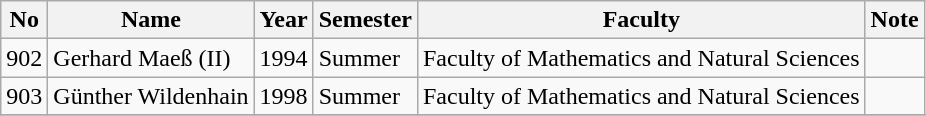<table class="wikitable">
<tr>
<th bgcolor="silver">No</th>
<th bgcolor="silver">Name</th>
<th bgcolor="silver">Year</th>
<th bgcolor="silver">Semester</th>
<th bgcolor="silver">Faculty</th>
<th bgcolor="silver">Note</th>
</tr>
<tr>
<td>902</td>
<td>Gerhard Maeß (II)</td>
<td>1994</td>
<td>Summer</td>
<td>Faculty of Mathematics and Natural Sciences</td>
<td></td>
</tr>
<tr>
<td>903</td>
<td>Günther Wildenhain</td>
<td>1998</td>
<td>Summer</td>
<td>Faculty of Mathematics and Natural Sciences</td>
<td></td>
</tr>
<tr>
</tr>
</table>
